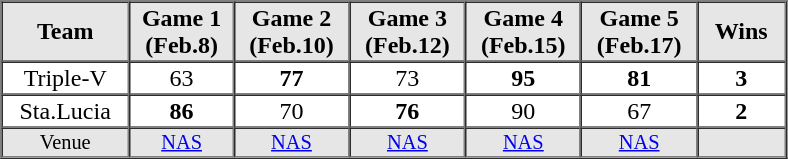<table border=1 cellspacing=0 width=525 align=center>
<tr style="text-align:center; background-color:#e6e6e6;">
<th align=Center width=10%>Team</th>
<th width=8%>Game 1 (Feb.8)</th>
<th width=8%>Game 2 (Feb.10)</th>
<th width=8%>Game 3 (Feb.12)</th>
<th width=8%>Game 4 (Feb.15)</th>
<th width=8%>Game 5 (Feb.17)</th>
<th width=8%>Wins</th>
</tr>
<tr style="text-align:center;">
<td align=center>Triple-V</td>
<td>63</td>
<td><strong>77</strong></td>
<td>73</td>
<td><strong>95</strong></td>
<td><strong>81</strong></td>
<td><strong>3</strong></td>
</tr>
<tr style="text-align:center;">
<td align=center>Sta.Lucia</td>
<td><strong>86</strong></td>
<td>70</td>
<td><strong>76</strong></td>
<td>90</td>
<td>67</td>
<td><strong>2</strong></td>
</tr>
<tr style="text-align:center; font-size: 85%; background-color:#e6e6e6;">
<td align=center>Venue</td>
<td><a href='#'>NAS</a></td>
<td><a href='#'>NAS</a></td>
<td><a href='#'>NAS</a></td>
<td><a href='#'>NAS</a></td>
<td><a href='#'>NAS</a></td>
<td></td>
</tr>
</table>
